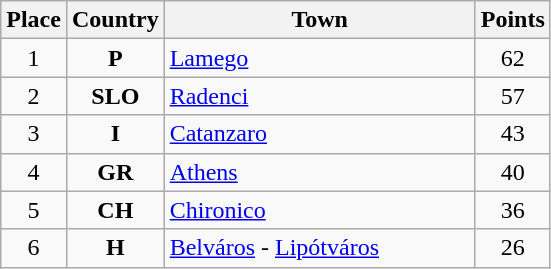<table class="wikitable" style="text-align;">
<tr>
<th width="25">Place</th>
<th width="25">Country</th>
<th width="200">Town</th>
<th width="25">Points</th>
</tr>
<tr>
<td align="center">1</td>
<td align="center"><strong>P</strong></td>
<td align="left"><a href='#'>Lamego</a></td>
<td align="center">62</td>
</tr>
<tr>
<td align="center">2</td>
<td align="center"><strong>SLO</strong></td>
<td align="left"><a href='#'>Radenci</a></td>
<td align="center">57</td>
</tr>
<tr>
<td align="center">3</td>
<td align="center"><strong>I</strong></td>
<td align="left"><a href='#'>Catanzaro</a></td>
<td align="center">43</td>
</tr>
<tr>
<td align="center">4</td>
<td align="center"><strong>GR</strong></td>
<td align="left"><a href='#'>Athens</a></td>
<td align="center">40</td>
</tr>
<tr>
<td align="center">5</td>
<td align="center"><strong>CH</strong></td>
<td align="left"><a href='#'>Chironico</a></td>
<td align="center">36</td>
</tr>
<tr>
<td align="center">6</td>
<td align="center"><strong>H</strong></td>
<td align="left"><a href='#'>Belváros</a> - <a href='#'>Lipótváros</a></td>
<td align="center">26</td>
</tr>
</table>
